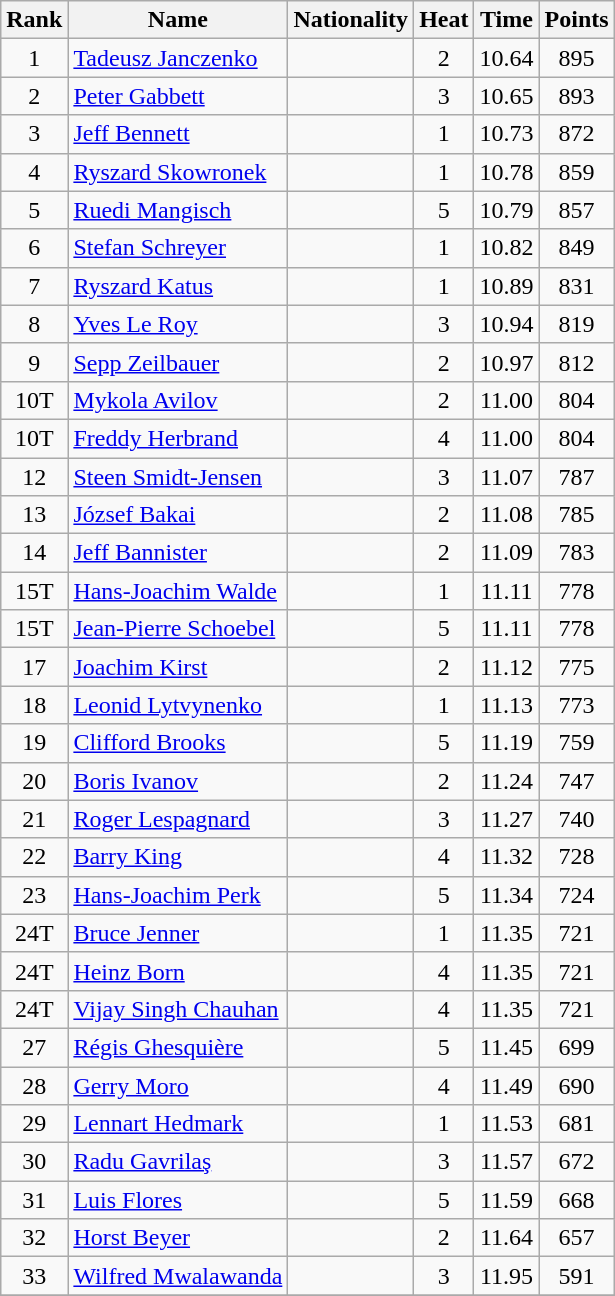<table class="wikitable sortable" style="text-align:center">
<tr>
<th>Rank</th>
<th>Name</th>
<th>Nationality</th>
<th>Heat</th>
<th>Time</th>
<th>Points</th>
</tr>
<tr>
<td>1</td>
<td align=left><a href='#'>Tadeusz Janczenko</a></td>
<td align=left></td>
<td>2</td>
<td>10.64</td>
<td>895</td>
</tr>
<tr>
<td>2</td>
<td align=left><a href='#'>Peter Gabbett</a></td>
<td align=left></td>
<td>3</td>
<td>10.65</td>
<td>893</td>
</tr>
<tr>
<td>3</td>
<td align=left><a href='#'>Jeff Bennett</a></td>
<td align=left></td>
<td>1</td>
<td>10.73</td>
<td>872</td>
</tr>
<tr>
<td>4</td>
<td align=left><a href='#'>Ryszard Skowronek</a></td>
<td align=left></td>
<td>1</td>
<td>10.78</td>
<td>859</td>
</tr>
<tr>
<td>5</td>
<td align=left><a href='#'>Ruedi Mangisch</a></td>
<td align=left></td>
<td>5</td>
<td>10.79</td>
<td>857</td>
</tr>
<tr>
<td>6</td>
<td align=left><a href='#'>Stefan Schreyer</a></td>
<td align=left></td>
<td>1</td>
<td>10.82</td>
<td>849</td>
</tr>
<tr>
<td>7</td>
<td align=left><a href='#'>Ryszard Katus</a></td>
<td align=left></td>
<td>1</td>
<td>10.89</td>
<td>831</td>
</tr>
<tr>
<td>8</td>
<td align=left><a href='#'>Yves Le Roy</a></td>
<td align=left></td>
<td>3</td>
<td>10.94</td>
<td>819</td>
</tr>
<tr>
<td>9</td>
<td align=left><a href='#'>Sepp Zeilbauer</a></td>
<td align=left></td>
<td>2</td>
<td>10.97</td>
<td>812</td>
</tr>
<tr>
<td>10T</td>
<td align=left><a href='#'>Mykola Avilov</a></td>
<td align=left></td>
<td>2</td>
<td>11.00</td>
<td>804</td>
</tr>
<tr>
<td>10T</td>
<td align=left><a href='#'>Freddy Herbrand</a></td>
<td align=left></td>
<td>4</td>
<td>11.00</td>
<td>804</td>
</tr>
<tr>
<td>12</td>
<td align=left><a href='#'>Steen Smidt-Jensen</a></td>
<td align=left></td>
<td>3</td>
<td>11.07</td>
<td>787</td>
</tr>
<tr>
<td>13</td>
<td align=left><a href='#'>József Bakai</a></td>
<td align=left></td>
<td>2</td>
<td>11.08</td>
<td>785</td>
</tr>
<tr>
<td>14</td>
<td align=left><a href='#'>Jeff Bannister</a></td>
<td align=left></td>
<td>2</td>
<td>11.09</td>
<td>783</td>
</tr>
<tr>
<td>15T</td>
<td align=left><a href='#'>Hans-Joachim Walde</a></td>
<td align=left></td>
<td>1</td>
<td>11.11</td>
<td>778</td>
</tr>
<tr>
<td>15T</td>
<td align=left><a href='#'>Jean-Pierre Schoebel</a></td>
<td align=left></td>
<td>5</td>
<td>11.11</td>
<td>778</td>
</tr>
<tr>
<td>17</td>
<td align=left><a href='#'>Joachim Kirst</a></td>
<td align=left></td>
<td>2</td>
<td>11.12</td>
<td>775</td>
</tr>
<tr>
<td>18</td>
<td align=left><a href='#'>Leonid Lytvynenko</a></td>
<td align=left></td>
<td>1</td>
<td>11.13</td>
<td>773</td>
</tr>
<tr>
<td>19</td>
<td align=left><a href='#'>Clifford Brooks</a></td>
<td align=left></td>
<td>5</td>
<td>11.19</td>
<td>759</td>
</tr>
<tr>
<td>20</td>
<td align=left><a href='#'>Boris Ivanov</a></td>
<td align=left></td>
<td>2</td>
<td>11.24</td>
<td>747</td>
</tr>
<tr>
<td>21</td>
<td align=left><a href='#'>Roger Lespagnard</a></td>
<td align=left></td>
<td>3</td>
<td>11.27</td>
<td>740</td>
</tr>
<tr>
<td>22</td>
<td align=left><a href='#'>Barry King</a></td>
<td align=left></td>
<td>4</td>
<td>11.32</td>
<td>728</td>
</tr>
<tr>
<td>23</td>
<td align=left><a href='#'>Hans-Joachim Perk</a></td>
<td align=left></td>
<td>5</td>
<td>11.34</td>
<td>724</td>
</tr>
<tr>
<td>24T</td>
<td align=left><a href='#'>Bruce Jenner</a></td>
<td align=left></td>
<td>1</td>
<td>11.35</td>
<td>721</td>
</tr>
<tr>
<td>24T</td>
<td align=left><a href='#'>Heinz Born</a></td>
<td align=left></td>
<td>4</td>
<td>11.35</td>
<td>721</td>
</tr>
<tr>
<td>24T</td>
<td align=left><a href='#'>Vijay Singh Chauhan</a></td>
<td align=left></td>
<td>4</td>
<td>11.35</td>
<td>721</td>
</tr>
<tr>
<td>27</td>
<td align=left><a href='#'>Régis Ghesquière</a></td>
<td align=left></td>
<td>5</td>
<td>11.45</td>
<td>699</td>
</tr>
<tr>
<td>28</td>
<td align=left><a href='#'>Gerry Moro</a></td>
<td align=left></td>
<td>4</td>
<td>11.49</td>
<td>690</td>
</tr>
<tr>
<td>29</td>
<td align=left><a href='#'>Lennart Hedmark</a></td>
<td align=left></td>
<td>1</td>
<td>11.53</td>
<td>681</td>
</tr>
<tr>
<td>30</td>
<td align=left><a href='#'>Radu Gavrilaş</a></td>
<td align=left></td>
<td>3</td>
<td>11.57</td>
<td>672</td>
</tr>
<tr>
<td>31</td>
<td align=left><a href='#'>Luis Flores</a></td>
<td align=left></td>
<td>5</td>
<td>11.59</td>
<td>668</td>
</tr>
<tr>
<td>32</td>
<td align=left><a href='#'>Horst Beyer</a></td>
<td align=left></td>
<td>2</td>
<td>11.64</td>
<td>657</td>
</tr>
<tr>
<td>33</td>
<td align=left><a href='#'>Wilfred Mwalawanda</a></td>
<td align=left></td>
<td>3</td>
<td>11.95</td>
<td>591</td>
</tr>
<tr>
</tr>
</table>
